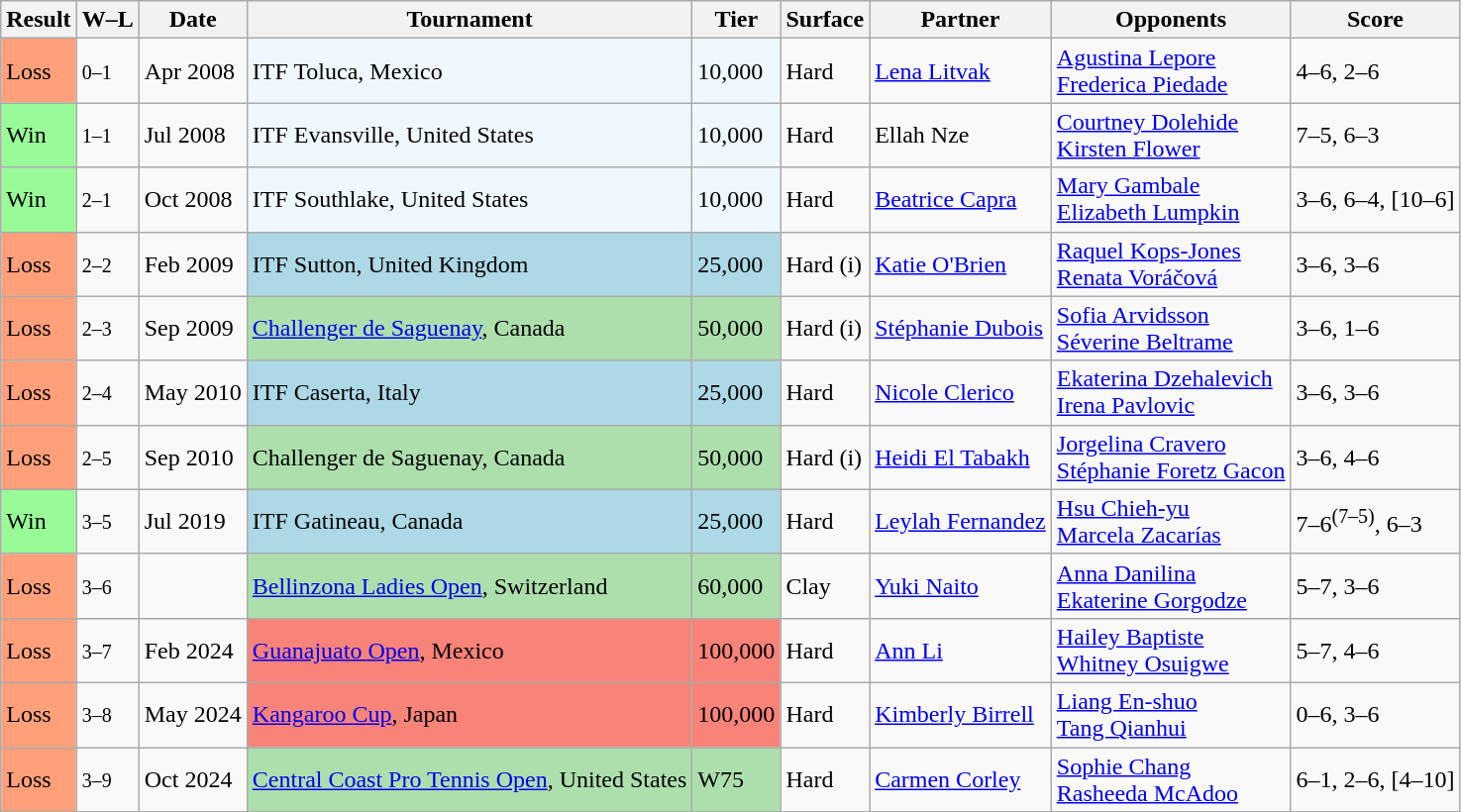<table class="sortable wikitable">
<tr>
<th>Result</th>
<th class="unsortable">W–L</th>
<th>Date</th>
<th>Tournament</th>
<th>Tier</th>
<th>Surface</th>
<th>Partner</th>
<th>Opponents</th>
<th class="unsortable">Score</th>
</tr>
<tr>
<td style="background:#ffa07a;">Loss</td>
<td><small>0–1</small></td>
<td>Apr 2008</td>
<td style="background:#f0f8ff;">ITF Toluca, Mexico</td>
<td style="background:#f0f8ff;">10,000</td>
<td>Hard</td>
<td> <a href='#'>Lena Litvak</a></td>
<td> <a href='#'>Agustina Lepore</a> <br>  <a href='#'>Frederica Piedade</a></td>
<td>4–6, 2–6</td>
</tr>
<tr>
<td style="background:#98fb98;">Win</td>
<td><small>1–1</small></td>
<td>Jul 2008</td>
<td style="background:#f0f8ff;">ITF Evansville, United States</td>
<td style="background:#f0f8ff;">10,000</td>
<td>Hard</td>
<td> Ellah Nze</td>
<td> <a href='#'>Courtney Dolehide</a> <br>  <a href='#'>Kirsten Flower</a></td>
<td>7–5, 6–3</td>
</tr>
<tr>
<td style="background:#98fb98;">Win</td>
<td><small>2–1</small></td>
<td>Oct 2008</td>
<td style="background:#f0f8ff;">ITF Southlake, United States</td>
<td style="background:#f0f8ff;">10,000</td>
<td>Hard</td>
<td> <a href='#'>Beatrice Capra</a></td>
<td> <a href='#'>Mary Gambale</a> <br>  <a href='#'>Elizabeth Lumpkin</a></td>
<td>3–6, 6–4, [10–6]</td>
</tr>
<tr>
<td style="background:#ffa07a;">Loss</td>
<td><small>2–2</small></td>
<td>Feb 2009</td>
<td style="background:lightblue;">ITF Sutton, United Kingdom</td>
<td style="background:lightblue;">25,000</td>
<td>Hard (i)</td>
<td> <a href='#'>Katie O'Brien</a></td>
<td> <a href='#'>Raquel Kops-Jones</a> <br>  <a href='#'>Renata Voráčová</a></td>
<td>3–6, 3–6</td>
</tr>
<tr>
<td style="background:#ffa07a;">Loss</td>
<td><small>2–3</small></td>
<td>Sep 2009</td>
<td style="background:#addfad;"><a href='#'>Challenger de Saguenay</a>, Canada</td>
<td style="background:#addfad;">50,000</td>
<td>Hard (i)</td>
<td> <a href='#'>Stéphanie Dubois</a></td>
<td> <a href='#'>Sofia Arvidsson</a> <br>  <a href='#'>Séverine Beltrame</a></td>
<td>3–6, 1–6</td>
</tr>
<tr>
<td style="background:#ffa07a;">Loss</td>
<td><small>2–4</small></td>
<td>May 2010</td>
<td style="background:lightblue;">ITF Caserta, Italy</td>
<td style="background:lightblue;">25,000</td>
<td>Hard</td>
<td> <a href='#'>Nicole Clerico</a></td>
<td> <a href='#'>Ekaterina Dzehalevich</a> <br>  <a href='#'>Irena Pavlovic</a></td>
<td>3–6, 3–6</td>
</tr>
<tr>
<td style="background:#ffa07a;">Loss</td>
<td><small>2–5</small></td>
<td>Sep 2010</td>
<td style="background:#addfad;">Challenger de Saguenay, Canada</td>
<td style="background:#addfad;">50,000</td>
<td>Hard (i)</td>
<td> <a href='#'>Heidi El Tabakh</a></td>
<td> <a href='#'>Jorgelina Cravero</a> <br>  <a href='#'>Stéphanie Foretz Gacon</a></td>
<td>3–6, 4–6</td>
</tr>
<tr>
<td style="background:#98fb98;">Win</td>
<td><small>3–5</small></td>
<td>Jul 2019</td>
<td style="background:lightblue;">ITF Gatineau, Canada</td>
<td style="background:lightblue;">25,000</td>
<td>Hard</td>
<td> <a href='#'>Leylah Fernandez</a></td>
<td> <a href='#'>Hsu Chieh-yu</a> <br>  <a href='#'>Marcela Zacarías</a></td>
<td>7–6<sup>(7–5)</sup>, 6–3</td>
</tr>
<tr>
<td style="background:#ffa07a;">Loss</td>
<td><small>3–6</small></td>
<td><a href='#'></a></td>
<td style="background:#addfad;"><a href='#'>Bellinzona Ladies Open</a>, Switzerland</td>
<td style="background:#addfad;">60,000</td>
<td>Clay</td>
<td> <a href='#'>Yuki Naito</a></td>
<td> <a href='#'>Anna Danilina</a> <br>  <a href='#'>Ekaterine Gorgodze</a></td>
<td>5–7, 3–6</td>
</tr>
<tr>
<td style="background:#ffa07a;">Loss</td>
<td><small>3–7</small></td>
<td>Feb 2024</td>
<td style="background:#f88379;"><a href='#'>Guanajuato Open</a>, Mexico</td>
<td style="background:#f88379;">100,000</td>
<td>Hard</td>
<td> <a href='#'>Ann Li</a></td>
<td> <a href='#'>Hailey Baptiste</a> <br>  <a href='#'>Whitney Osuigwe</a></td>
<td>5–7, 4–6</td>
</tr>
<tr>
<td style="background:#ffa07a;">Loss</td>
<td><small>3–8</small></td>
<td>May 2024</td>
<td style="background:#f88379;"><a href='#'>Kangaroo Cup</a>, Japan</td>
<td style="background:#f88379;">100,000</td>
<td>Hard</td>
<td> <a href='#'>Kimberly Birrell</a></td>
<td> <a href='#'>Liang En-shuo</a> <br>  <a href='#'>Tang Qianhui</a></td>
<td>0–6, 3–6</td>
</tr>
<tr>
<td style="background:#ffa07a;">Loss</td>
<td><small>3–9</small></td>
<td>Oct 2024</td>
<td style="background:#addfad;"><a href='#'>Central Coast Pro Tennis Open</a>, United States</td>
<td style="background:#addfad;">W75</td>
<td>Hard</td>
<td> <a href='#'>Carmen Corley</a></td>
<td> <a href='#'>Sophie Chang</a> <br>  <a href='#'>Rasheeda McAdoo</a></td>
<td>6–1, 2–6, [4–10]</td>
</tr>
</table>
